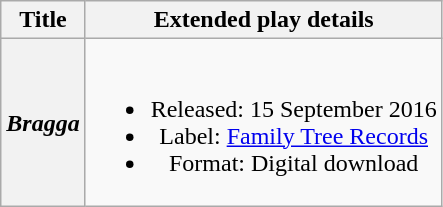<table class="wikitable plainrowheaders" style="text-align:center;">
<tr>
<th>Title</th>
<th>Extended play details</th>
</tr>
<tr>
<th scope="row"><em>Bragga</em></th>
<td><br><ul><li>Released: 15 September 2016</li><li>Label: <a href='#'>Family Tree Records</a></li><li>Format: Digital download</li></ul></td>
</tr>
</table>
